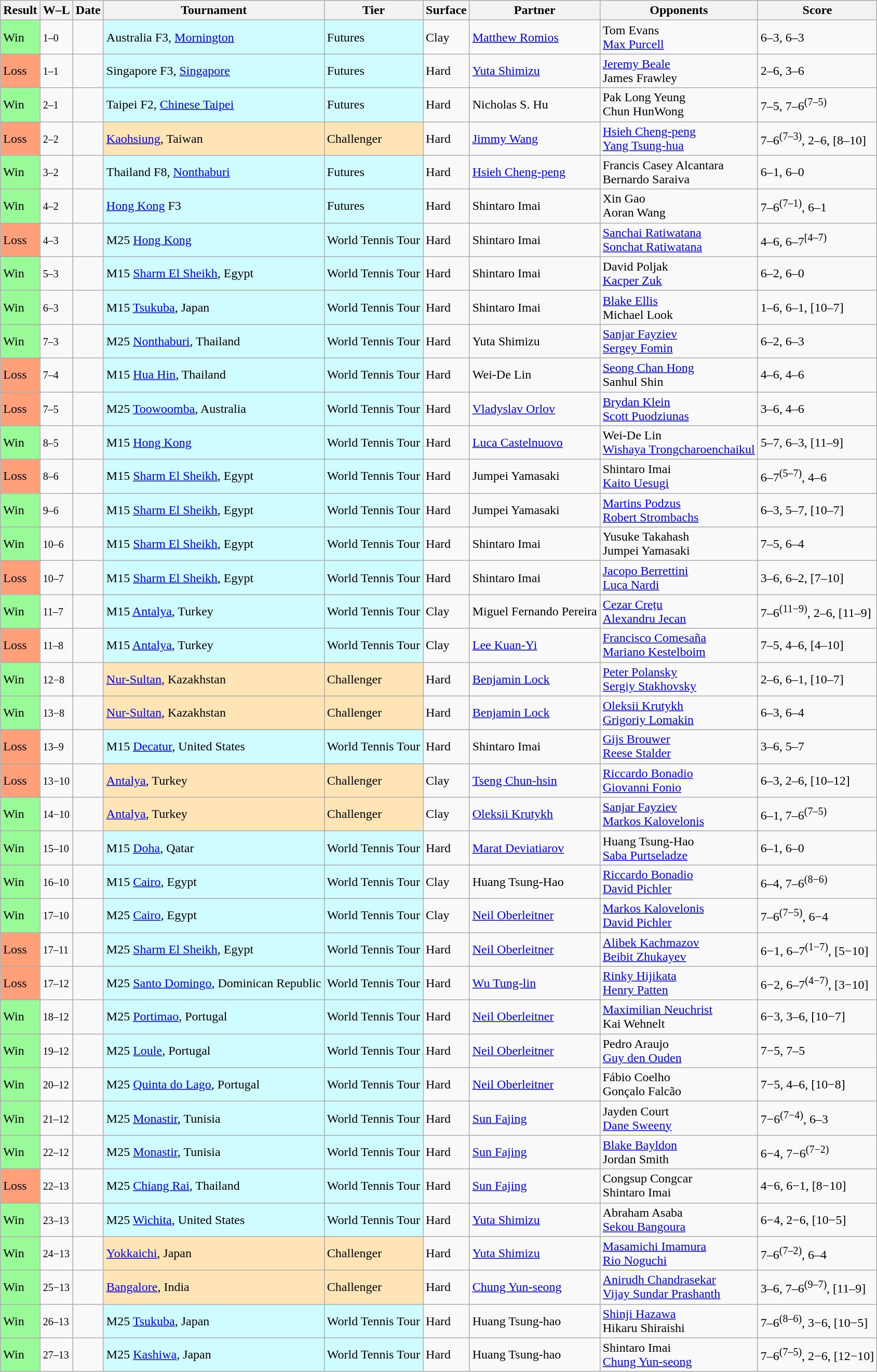<table class="sortable wikitable">
<tr>
<th>Result</th>
<th class="unsortable">W–L</th>
<th>Date</th>
<th>Tournament</th>
<th>Tier</th>
<th>Surface</th>
<th>Partner</th>
<th>Opponents</th>
<th class="unsortable">Score</th>
</tr>
<tr>
<td bgcolor=98FB98>Win</td>
<td><small>1–0</small></td>
<td></td>
<td style="background:#cffcff;">Australia F3, <a href='#'>Mornington</a></td>
<td style="background:#cffcff;">Futures</td>
<td>Clay</td>
<td> <a href='#'>Matthew Romios</a></td>
<td> Tom Evans<br> <a href='#'>Max Purcell</a></td>
<td>6–3, 6–3</td>
</tr>
<tr>
<td bgcolor=FFA07A>Loss</td>
<td><small>1–1</small></td>
<td></td>
<td style="background:#cffcff;">Singapore F3, <a href='#'>Singapore</a></td>
<td style="background:#cffcff;">Futures</td>
<td>Hard</td>
<td> <a href='#'>Yuta Shimizu</a></td>
<td> <a href='#'>Jeremy Beale</a><br> James Frawley</td>
<td>2–6, 3–6</td>
</tr>
<tr>
<td bgcolor=98FB98>Win</td>
<td><small>2–1</small></td>
<td></td>
<td style="background:#cffcff;">Taipei F2, <a href='#'>Chinese Taipei</a></td>
<td style="background:#cffcff;">Futures</td>
<td>Hard</td>
<td> Nicholas S. Hu</td>
<td> Pak Long Yeung<br> Chun HunWong</td>
<td>7–5, 7–6<sup>(7–5)</sup></td>
</tr>
<tr>
<td bgcolor=FFA07A>Loss</td>
<td><small>2–2</small></td>
<td></td>
<td style="background:moccasin;"><a href='#'>Kaohsiung</a>, Taiwan</td>
<td style="background:moccasin;">Challenger</td>
<td>Hard</td>
<td> <a href='#'>Jimmy Wang</a></td>
<td> <a href='#'>Hsieh Cheng-peng</a><br> <a href='#'>Yang Tsung-hua</a></td>
<td>7–6<sup>(7–3)</sup>, 2–6, [8–10]</td>
</tr>
<tr>
<td bgcolor=98FB98>Win</td>
<td><small>3–2</small></td>
<td></td>
<td style="background:#cffcff;">Thailand F8, <a href='#'>Nonthaburi</a></td>
<td style="background:#cffcff;">Futures</td>
<td>Hard</td>
<td> <a href='#'>Hsieh Cheng-peng</a></td>
<td> Francis Casey Alcantara<br> Bernardo Saraiva</td>
<td>6–1, 6–0</td>
</tr>
<tr>
<td bgcolor=98FB98>Win</td>
<td><small>4–2</small></td>
<td></td>
<td style="background:#cffcff;"><a href='#'>Hong Kong</a> F3</td>
<td style="background:#cffcff;">Futures</td>
<td>Hard</td>
<td> Shintaro Imai</td>
<td> Xin Gao<br> Aoran Wang</td>
<td>7–6<sup>(7–1)</sup>, 6–1</td>
</tr>
<tr>
<td bgcolor=FFA07A>Loss</td>
<td><small>4–3</small></td>
<td></td>
<td style="background:#cffcff;">M25 <a href='#'>Hong Kong</a></td>
<td style="background:#cffcff;">World Tennis Tour</td>
<td>Hard</td>
<td> Shintaro Imai</td>
<td> <a href='#'>Sanchai Ratiwatana</a><br> <a href='#'>Sonchat Ratiwatana</a></td>
<td>4–6, 6–7<sup>[4–7)</sup></td>
</tr>
<tr>
<td bgcolor=98FB98>Win</td>
<td><small>5–3</small></td>
<td></td>
<td style="background:#cffcff;">M15 <a href='#'>Sharm El Sheikh</a>, Egypt</td>
<td style="background:#cffcff;">World Tennis Tour</td>
<td>Hard</td>
<td> Shintaro Imai</td>
<td> David Poljak<br> <a href='#'>Kacper Zuk</a></td>
<td>6–2, 6–0</td>
</tr>
<tr>
<td bgcolor=98FB98>Win</td>
<td><small>6–3</small></td>
<td></td>
<td style="background:#cffcff;">M15 <a href='#'>Tsukuba</a>, Japan</td>
<td style="background:#cffcff;">World Tennis Tour</td>
<td>Hard</td>
<td> Shintaro Imai</td>
<td> <a href='#'>Blake Ellis</a><br> Michael Look</td>
<td>1–6, 6–1, [10–7]</td>
</tr>
<tr>
<td bgcolor=98FB98>Win</td>
<td><small>7–3</small></td>
<td></td>
<td style="background:#cffcff;">M25 <a href='#'>Nonthaburi</a>, Thailand</td>
<td style="background:#cffcff;">World Tennis Tour</td>
<td>Hard</td>
<td> Yuta Shimizu</td>
<td> <a href='#'>Sanjar Fayziev</a><br> <a href='#'>Sergey Fomin</a></td>
<td>6–2, 6–3</td>
</tr>
<tr>
<td bgcolor=FFA07A>Loss</td>
<td><small>7–4</small></td>
<td></td>
<td style="background:#cffcff;">M15 <a href='#'>Hua Hin</a>, Thailand</td>
<td style="background:#cffcff;">World Tennis Tour</td>
<td>Hard</td>
<td> Wei-De Lin</td>
<td> <a href='#'>Seong Chan Hong</a><br> Sanhul Shin</td>
<td>4–6, 4–6</td>
</tr>
<tr>
<td bgcolor=FFA07A>Loss</td>
<td><small>7–5</small></td>
<td></td>
<td style="background:#cffcff;">M25 <a href='#'>Toowoomba</a>, Australia</td>
<td style="background:#cffcff;">World Tennis Tour</td>
<td>Hard</td>
<td> <a href='#'>Vladyslav Orlov</a></td>
<td> <a href='#'>Brydan Klein</a><br> <a href='#'>Scott Puodziunas</a></td>
<td>3–6, 4–6</td>
</tr>
<tr>
<td bgcolor=98FB98>Win</td>
<td><small>8–5</small></td>
<td></td>
<td style="background:#cffcff;">M15 <a href='#'>Hong Kong</a></td>
<td style="background:#cffcff;">World Tennis Tour</td>
<td>Hard</td>
<td> <a href='#'>Luca Castelnuovo</a></td>
<td> Wei-De Lin<br> <a href='#'>Wishaya Trongcharoenchaikul</a></td>
<td>5–7, 6–3, [11–9]</td>
</tr>
<tr>
<td bgcolor=FFA07A>Loss</td>
<td><small>8–6</small></td>
<td></td>
<td style="background:#cffcff;">M15 <a href='#'>Sharm El Sheikh</a>, Egypt</td>
<td style="background:#cffcff;">World Tennis Tour</td>
<td>Hard</td>
<td> Jumpei Yamasaki</td>
<td> Shintaro Imai<br> <a href='#'>Kaito Uesugi</a></td>
<td>6–7<sup>(5–7)</sup>, 4–6</td>
</tr>
<tr>
<td bgcolor=98FB98>Win</td>
<td><small>9–6</small></td>
<td></td>
<td style="background:#cffcff;">M15 <a href='#'>Sharm El Sheikh</a>, Egypt</td>
<td style="background:#cffcff;">World Tennis Tour</td>
<td>Hard</td>
<td> Jumpei Yamasaki</td>
<td> <a href='#'>Martins Podzus</a><br> <a href='#'>Robert Strombachs</a></td>
<td>6–3, 5–7, [10–7]</td>
</tr>
<tr>
<td bgcolor=98FB98>Win</td>
<td><small>10–6</small></td>
<td></td>
<td style="background:#cffcff;">M15 <a href='#'>Sharm El Sheikh</a>, Egypt</td>
<td style="background:#cffcff;">World Tennis Tour</td>
<td>Hard</td>
<td> Shintaro Imai</td>
<td> Yusuke Takahash<br> Jumpei Yamasaki</td>
<td>7–5, 6–4</td>
</tr>
<tr>
<td bgcolor=FFA07A>Loss</td>
<td><small>10–7</small></td>
<td></td>
<td style="background:#cffcff;">M15 <a href='#'>Sharm El Sheikh</a>, Egypt</td>
<td style="background:#cffcff;">World Tennis Tour</td>
<td>Hard</td>
<td> Shintaro Imai</td>
<td> <a href='#'>Jacopo Berrettini</a><br> <a href='#'>Luca Nardi</a></td>
<td>3–6, 6–2, [7–10]</td>
</tr>
<tr>
<td bgcolor=98FB98>Win</td>
<td><small>11–7</small></td>
<td></td>
<td style="background:#cffcff;">M15 <a href='#'>Antalya</a>, Turkey</td>
<td style="background:#cffcff;">World Tennis Tour</td>
<td>Clay</td>
<td> Miguel Fernando Pereira</td>
<td> <a href='#'>Cezar Crețu</a><br> <a href='#'>Alexandru Jecan</a></td>
<td>7–6<sup>(11−9)</sup>, 2–6, [11–9]</td>
</tr>
<tr>
<td bgcolor=FFA07A>Loss</td>
<td><small>11–8</small></td>
<td></td>
<td style="background:#cffcff;">M15 <a href='#'>Antalya</a>, Turkey</td>
<td style="background:#cffcff;">World Tennis Tour</td>
<td>Clay</td>
<td> <a href='#'>Lee Kuan-Yi</a></td>
<td> <a href='#'>Francisco Comesaña</a><br> <a href='#'>Mariano Kestelboim</a></td>
<td>7–5, 4–6, [4–10]</td>
</tr>
<tr>
<td bgcolor=98FB98>Win</td>
<td><small>12−8</small></td>
<td></td>
<td style="background:moccasin;"><a href='#'>Nur-Sultan</a>, Kazakhstan</td>
<td style="background:moccasin;">Challenger</td>
<td>Hard</td>
<td> <a href='#'>Benjamin Lock</a></td>
<td> <a href='#'>Peter Polansky</a><br> <a href='#'>Sergiy Stakhovsky</a></td>
<td>2–6, 6–1, [10–7]</td>
</tr>
<tr>
<td bgcolor=98FB98>Win</td>
<td><small>13−8</small></td>
<td></td>
<td style="background:moccasin;"><a href='#'>Nur-Sultan</a>, Kazakhstan</td>
<td style="background:moccasin;">Challenger</td>
<td>Hard</td>
<td> <a href='#'>Benjamin Lock</a></td>
<td> <a href='#'>Oleksii Krutykh</a><br> <a href='#'>Grigoriy Lomakin</a></td>
<td>6–3, 6–4</td>
</tr>
<tr>
</tr>
<tr>
<td bgcolor=FFA07A>Loss</td>
<td><small>13–9</small></td>
<td></td>
<td style="background:#cffcff;">M15 <a href='#'>Decatur</a>, United States</td>
<td style="background:#cffcff;">World Tennis Tour</td>
<td>Hard</td>
<td> Shintaro Imai</td>
<td> <a href='#'>Gijs Brouwer</a><br> <a href='#'>Reese Stalder</a></td>
<td>3–6, 5–7</td>
</tr>
<tr>
<td bgcolor=FFA07A>Loss</td>
<td><small>13−10</small></td>
<td></td>
<td style="background:moccasin;"><a href='#'>Antalya</a>, Turkey</td>
<td style="background:moccasin;">Challenger</td>
<td>Clay</td>
<td> <a href='#'>Tseng Chun-hsin</a></td>
<td> <a href='#'>Riccardo Bonadio</a><br> <a href='#'>Giovanni Fonio</a></td>
<td>6–3, 2–6, [10–12]</td>
</tr>
<tr>
<td bgcolor=98FB98>Win</td>
<td><small>14−10</small></td>
<td></td>
<td style="background:moccasin;"><a href='#'>Antalya</a>, Turkey</td>
<td style="background:moccasin;">Challenger</td>
<td>Clay</td>
<td> <a href='#'>Oleksii Krutykh</a></td>
<td> <a href='#'>Sanjar Fayziev</a><br> <a href='#'>Markos Kalovelonis</a></td>
<td>6–1, 7–6<sup>(7–5)</sup></td>
</tr>
<tr>
<td bgcolor=98FB98>Win</td>
<td><small>15–10</small></td>
<td></td>
<td style="background:#cffcff;">M15 <a href='#'>Doha</a>, Qatar</td>
<td style="background:#cffcff;">World Tennis Tour</td>
<td>Hard</td>
<td> <a href='#'>Marat Deviatiarov</a></td>
<td> Huang Tsung-Hao<br> <a href='#'>Saba Purtseladze</a></td>
<td>6–1, 6–0</td>
</tr>
<tr>
<td bgcolor=98FB98>Win</td>
<td><small>16–10</small></td>
<td></td>
<td style="background:#cffcff;">M15 <a href='#'>Cairo</a>, Egypt</td>
<td style="background:#cffcff;">World Tennis Tour</td>
<td>Clay</td>
<td> Huang Tsung-Hao</td>
<td> <a href='#'>Riccardo Bonadio</a><br> <a href='#'>David Pichler</a></td>
<td>6–4, 7–6<sup>(8−6)</sup></td>
</tr>
<tr>
<td bgcolor=98FB98>Win</td>
<td><small>17–10</small></td>
<td></td>
<td style="background:#cffcff;">M25 <a href='#'>Cairo</a>, Egypt</td>
<td style="background:#cffcff;">World Tennis Tour</td>
<td>Clay</td>
<td> <a href='#'>Neil Oberleitner</a></td>
<td> <a href='#'>Markos Kalovelonis</a><br> <a href='#'>David Pichler</a></td>
<td>7–6<sup>(7−5)</sup>, 6−4</td>
</tr>
<tr>
<td bgcolor=FFA07A>Loss</td>
<td><small>17–11</small></td>
<td></td>
<td style="background:#cffcff;">M25 <a href='#'>Sharm El Sheikh</a>, Egypt</td>
<td style="background:#cffcff;">World Tennis Tour</td>
<td>Hard</td>
<td> <a href='#'>Neil Oberleitner</a></td>
<td> <a href='#'>Alibek Kachmazov</a><br> <a href='#'>Beibit Zhukayev</a></td>
<td>6−1, 6–7<sup>(1−7)</sup>, [5−10]</td>
</tr>
<tr>
<td bgcolor=FFA07A>Loss</td>
<td><small>17–12</small></td>
<td></td>
<td style="background:#cffcff;">M25 <a href='#'>Santo Domingo</a>, Dominican Republic</td>
<td style="background:#cffcff;">World Tennis Tour</td>
<td>Hard</td>
<td> <a href='#'>Wu Tung-lin</a></td>
<td> <a href='#'>Rinky Hijikata</a><br> <a href='#'>Henry Patten</a></td>
<td>6−2, 6–7<sup>(4−7)</sup>, [3−10]</td>
</tr>
<tr>
<td bgcolor=98FB98>Win</td>
<td><small>18–12</small></td>
<td></td>
<td style="background:#cffcff;">M25 <a href='#'>Portimao</a>, Portugal</td>
<td style="background:#cffcff;">World Tennis Tour</td>
<td>Hard</td>
<td> <a href='#'>Neil Oberleitner</a></td>
<td> <a href='#'>Maximilian Neuchrist</a><br> Kai Wehnelt</td>
<td>6−3, 3–6, [10−7]</td>
</tr>
<tr>
<td bgcolor=98FB98>Win</td>
<td><small>19–12</small></td>
<td></td>
<td style="background:#cffcff;">M25 <a href='#'>Loule</a>, Portugal</td>
<td style="background:#cffcff;">World Tennis Tour</td>
<td>Hard</td>
<td> <a href='#'>Neil Oberleitner</a></td>
<td> Pedro Araujo<br> <a href='#'>Guy den Ouden</a></td>
<td>7−5, 7–5</td>
</tr>
<tr>
<td bgcolor=98FB98>Win</td>
<td><small>20–12</small></td>
<td></td>
<td style="background:#cffcff;">M25 <a href='#'>Quinta do Lago</a>, Portugal</td>
<td style="background:#cffcff;">World Tennis Tour</td>
<td>Hard</td>
<td> <a href='#'>Neil Oberleitner</a></td>
<td> Fábio Coelho<br> Gonçalo Falcão</td>
<td>7−5, 4–6, [10−8]</td>
</tr>
<tr>
<td bgcolor=98FB98>Win</td>
<td><small>21–12</small></td>
<td></td>
<td style="background:#cffcff;">M25 <a href='#'>Monastir</a>, Tunisia</td>
<td style="background:#cffcff;">World Tennis Tour</td>
<td>Hard</td>
<td> <a href='#'>Sun Fajing</a></td>
<td> Jayden Court<br> <a href='#'>Dane Sweeny</a></td>
<td>7−6<sup>(7−4)</sup>, 6–3</td>
</tr>
<tr>
<td bgcolor=98FB98>Win</td>
<td><small>22–12</small></td>
<td></td>
<td style="background:#cffcff;">M25 <a href='#'>Monastir</a>, Tunisia</td>
<td style="background:#cffcff;">World Tennis Tour</td>
<td>Hard</td>
<td> <a href='#'>Sun Fajing</a></td>
<td> <a href='#'>Blake Bayldon</a><br> Jordan Smith</td>
<td>6−4, 7−6<sup>(7−2)</sup></td>
</tr>
<tr>
<td bgcolor=FFA07A>Loss</td>
<td><small>22–13</small></td>
<td></td>
<td style="background:#cffcff;">M25 <a href='#'>Chiang Rai</a>, Thailand</td>
<td style="background:#cffcff;">World Tennis Tour</td>
<td>Hard</td>
<td> <a href='#'>Sun Fajing</a></td>
<td> Congsup Congcar<br> Shintaro Imai</td>
<td>4−6, 6−1, [8−10]</td>
</tr>
<tr>
<td bgcolor=98FB98>Win</td>
<td><small>23–13</small></td>
<td></td>
<td style="background:#cffcff;">M25 <a href='#'>Wichita</a>, United States</td>
<td style="background:#cffcff;">World Tennis Tour</td>
<td>Hard</td>
<td> <a href='#'>Yuta Shimizu</a></td>
<td> Abraham Asaba<br> <a href='#'>Sekou Bangoura</a></td>
<td>6−4, 2−6, [10−5]</td>
</tr>
<tr>
<td bgcolor=98FB98>Win</td>
<td><small>24−13</small></td>
<td></td>
<td style="background:moccasin;"><a href='#'>Yokkaichi</a>, Japan</td>
<td style="background:moccasin;">Challenger</td>
<td>Hard</td>
<td> <a href='#'>Yuta Shimizu</a></td>
<td> <a href='#'>Masamichi Imamura</a><br> <a href='#'>Rio Noguchi</a></td>
<td>7–6<sup>(7–2)</sup>, 6–4</td>
</tr>
<tr>
<td bgcolor=98FB98>Win</td>
<td><small>25−13</small></td>
<td></td>
<td style="background:moccasin;"><a href='#'>Bangalore</a>, India</td>
<td style="background:moccasin;">Challenger</td>
<td>Hard</td>
<td> <a href='#'>Chung Yun-seong</a></td>
<td> <a href='#'>Anirudh Chandrasekar</a><br> <a href='#'>Vijay Sundar Prashanth</a></td>
<td>3–6, 7–6<sup>(9–7)</sup>, [11–9]</td>
</tr>
<tr>
<td bgcolor=98FB98>Win</td>
<td><small>26–13</small></td>
<td></td>
<td style="background:#cffcff;">M25 <a href='#'>Tsukuba</a>, Japan</td>
<td style="background:#cffcff;">World Tennis Tour</td>
<td>Hard</td>
<td> Huang Tsung-hao</td>
<td> <a href='#'>Shinji Hazawa</a><br> Hikaru Shiraishi</td>
<td>7–6<sup>(8–6)</sup>, 3−6, [10−5]</td>
</tr>
<tr>
<td bgcolor=98FB98>Win</td>
<td><small>27–13</small></td>
<td></td>
<td style="background:#cffcff;">M25 <a href='#'>Kashiwa</a>, Japan</td>
<td style="background:#cffcff;">World Tennis Tour</td>
<td>Hard</td>
<td> Huang Tsung-hao</td>
<td> Shintaro Imai<br> <a href='#'>Chung Yun-seong</a></td>
<td>7–6<sup>(7–5)</sup>, 2−6, [12−10]</td>
</tr>
</table>
